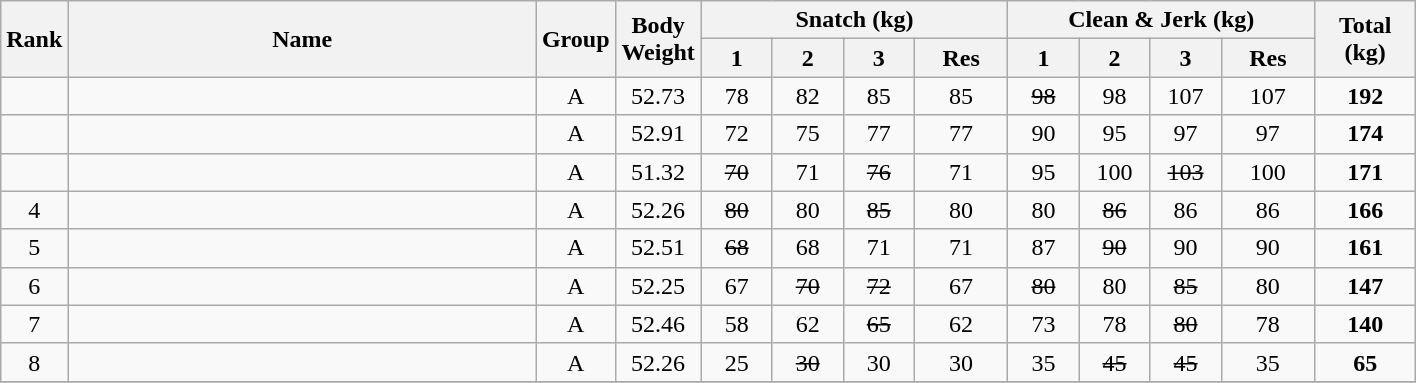<table class = "wikitable" style="text-align:center;">
<tr>
<th rowspan=2>Rank</th>
<th rowspan=2 width=305>Name</th>
<th rowspan=2 width=20>Group</th>
<th rowspan=2 width=50>Body Weight</th>
<th colspan=4>Snatch (kg)</th>
<th colspan=4>Clean & Jerk (kg)</th>
<th rowspan=2 width=60>Total (kg)</th>
</tr>
<tr>
<th width=40>1</th>
<th width=40>2</th>
<th width=40>3</th>
<th width=55>Res</th>
<th width=40>1</th>
<th width=40>2</th>
<th width=40>3</th>
<th width=55>Res</th>
</tr>
<tr>
<td></td>
<td align=left></td>
<td>A</td>
<td>52.73</td>
<td>78</td>
<td>82</td>
<td>85</td>
<td>85</td>
<td><s>98</s></td>
<td>98</td>
<td>107</td>
<td>107</td>
<td><strong>192</strong></td>
</tr>
<tr>
<td></td>
<td align=left></td>
<td>A</td>
<td>52.91</td>
<td>72</td>
<td>75</td>
<td>77</td>
<td>77</td>
<td>90</td>
<td>95</td>
<td>97</td>
<td>97</td>
<td><strong>174</strong></td>
</tr>
<tr>
<td></td>
<td align=left></td>
<td>A</td>
<td>51.32</td>
<td><s>70</s></td>
<td>71</td>
<td><s>76</s></td>
<td>71</td>
<td>95</td>
<td>100</td>
<td><s>103</s></td>
<td>100</td>
<td><strong>171</strong></td>
</tr>
<tr>
<td>4</td>
<td align=left></td>
<td>A</td>
<td>52.26</td>
<td><s>80</s></td>
<td>80</td>
<td><s>85</s></td>
<td>80</td>
<td>80</td>
<td><s>86</s></td>
<td>86</td>
<td>86</td>
<td><strong>166</strong></td>
</tr>
<tr>
<td>5</td>
<td align=left></td>
<td>A</td>
<td>52.51</td>
<td><s>68</s></td>
<td>68</td>
<td>71</td>
<td>71</td>
<td>87</td>
<td><s>90</s></td>
<td>90</td>
<td>90</td>
<td><strong>161</strong></td>
</tr>
<tr>
<td>6</td>
<td align=left></td>
<td>A</td>
<td>52.25</td>
<td>67</td>
<td><s>70</s></td>
<td><s>72</s></td>
<td>67</td>
<td><s>80</s></td>
<td>80</td>
<td><s>85</s></td>
<td>80</td>
<td><strong>147</strong></td>
</tr>
<tr>
<td>7</td>
<td align=left></td>
<td>A</td>
<td>52.46</td>
<td>58</td>
<td>62</td>
<td><s>65</s></td>
<td>62</td>
<td>73</td>
<td>78</td>
<td><s>80</s></td>
<td>78</td>
<td><strong>140</strong></td>
</tr>
<tr>
<td>8</td>
<td align=left></td>
<td>A</td>
<td>52.26</td>
<td>25</td>
<td><s>30</s></td>
<td>30</td>
<td>30</td>
<td>35</td>
<td><s>45</s></td>
<td><s>45</s></td>
<td>35</td>
<td><strong>65</strong></td>
</tr>
<tr>
</tr>
</table>
